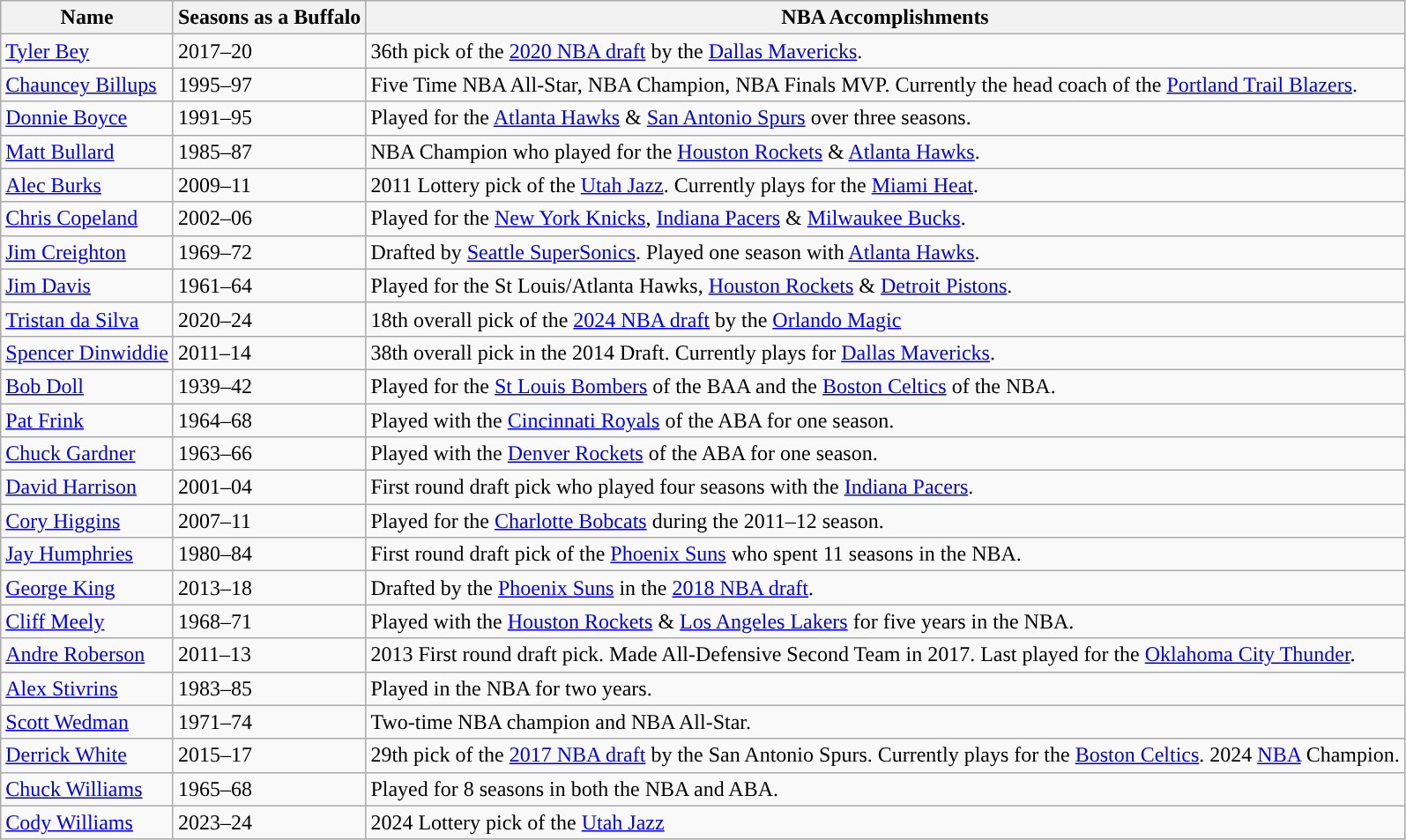<table class="wikitable">
<tr>
<th>Name</th>
<th>Seasons as a Buffalo</th>
<th>NBA Accomplishments</th>
</tr>
<tr>
<td><a href='#'>Tyler Bey</a></td>
<td>2017–20</td>
<td>36th pick of the <a href='#'>2020 NBA draft</a> by the <a href='#'>Dallas Mavericks</a>.</td>
</tr>
<tr>
<td><a href='#'>Chauncey Billups</a></td>
<td>1995–97</td>
<td>Five Time NBA All-Star, NBA Champion, NBA Finals MVP. Currently the head coach of the <a href='#'>Portland Trail Blazers</a>.</td>
</tr>
<tr>
<td><a href='#'>Donnie Boyce</a></td>
<td>1991–95</td>
<td>Played for the <a href='#'>Atlanta Hawks</a> & <a href='#'>San Antonio Spurs</a> over three seasons.</td>
</tr>
<tr>
<td><a href='#'>Matt Bullard</a></td>
<td>1985–87</td>
<td>NBA Champion who played for the <a href='#'>Houston Rockets</a> & <a href='#'>Atlanta Hawks</a>.</td>
</tr>
<tr>
<td><a href='#'>Alec Burks</a></td>
<td>2009–11</td>
<td>2011 Lottery pick of the <a href='#'>Utah Jazz</a>. Currently plays for the <a href='#'>Miami Heat</a>.</td>
</tr>
<tr>
<td><a href='#'>Chris Copeland</a></td>
<td>2002–06</td>
<td>Played for the <a href='#'>New York Knicks</a>, <a href='#'>Indiana Pacers</a> & <a href='#'>Milwaukee Bucks</a>.</td>
</tr>
<tr>
<td><a href='#'>Jim Creighton</a></td>
<td>1969–72</td>
<td>Drafted by <a href='#'>Seattle SuperSonics</a>. Played one season with <a href='#'>Atlanta Hawks</a>.</td>
</tr>
<tr>
<td><a href='#'>Jim Davis</a></td>
<td>1961–64</td>
<td>Played for the St Louis/Atlanta Hawks, <a href='#'>Houston Rockets</a> & <a href='#'>Detroit Pistons</a>.</td>
</tr>
<tr>
<td><a href='#'>Tristan da Silva</a></td>
<td>2020–24</td>
<td>18th overall pick of the <a href='#'>2024 NBA draft</a> by the <a href='#'>Orlando Magic</a></td>
</tr>
<tr>
<td><a href='#'>Spencer Dinwiddie</a></td>
<td>2011–14</td>
<td>38th overall pick in the 2014 Draft. Currently plays for <a href='#'>Dallas Mavericks</a>.</td>
</tr>
<tr>
<td><a href='#'>Bob Doll</a></td>
<td>1939–42</td>
<td>Played for the <a href='#'>St Louis Bombers</a> of the BAA and the <a href='#'>Boston Celtics</a> of the NBA.</td>
</tr>
<tr>
<td><a href='#'>Pat Frink</a></td>
<td>1964–68</td>
<td>Played with the <a href='#'>Cincinnati Royals</a> of the ABA for one season.</td>
</tr>
<tr>
<td><a href='#'>Chuck Gardner</a></td>
<td>1963–66</td>
<td>Played with the <a href='#'>Denver Rockets</a> of the ABA for one season.</td>
</tr>
<tr>
<td><a href='#'>David Harrison</a></td>
<td>2001–04</td>
<td>First round draft pick who played four seasons with the <a href='#'>Indiana Pacers</a>.</td>
</tr>
<tr>
<td><a href='#'>Cory Higgins</a></td>
<td>2007–11</td>
<td>Played for the <a href='#'>Charlotte Bobcats</a> during the 2011–12 season.</td>
</tr>
<tr>
<td><a href='#'>Jay Humphries</a></td>
<td>1980–84</td>
<td>First round draft pick of the <a href='#'>Phoenix Suns</a> who spent 11 seasons in the NBA.</td>
</tr>
<tr>
<td><a href='#'>George King</a></td>
<td>2013–18</td>
<td>Drafted by the <a href='#'>Phoenix Suns</a> in the <a href='#'>2018 NBA draft</a>.</td>
</tr>
<tr>
<td><a href='#'>Cliff Meely</a></td>
<td>1968–71</td>
<td>Played with the <a href='#'>Houston Rockets</a> & <a href='#'>Los Angeles Lakers</a> for five years in the NBA.</td>
</tr>
<tr>
<td><a href='#'>Andre Roberson</a></td>
<td>2011–13</td>
<td>2013 First round draft pick. Made All-Defensive Second Team in 2017. Last played for the <a href='#'>Oklahoma City Thunder</a>.</td>
</tr>
<tr>
<td><a href='#'>Alex Stivrins</a></td>
<td>1983–85</td>
<td>Played in the NBA for two years.</td>
</tr>
<tr>
<td><a href='#'>Scott Wedman</a></td>
<td>1971–74</td>
<td>Two-time NBA champion and NBA All-Star.</td>
</tr>
<tr>
<td><a href='#'>Derrick White</a></td>
<td>2015–17</td>
<td>29th pick of the <a href='#'>2017 NBA draft</a> by the San Antonio Spurs. Currently plays for the <a href='#'>Boston Celtics</a>. 2024 <a href='#'>NBA</a> Champion.</td>
</tr>
<tr>
<td><a href='#'>Chuck Williams</a></td>
<td>1965–68</td>
<td>Played for 8 seasons in both the NBA and ABA.</td>
</tr>
<tr>
<td><a href='#'>Cody Williams</a></td>
<td>2023–24</td>
<td>2024 Lottery pick of the <a href='#'>Utah Jazz</a></td>
</tr>
</table>
